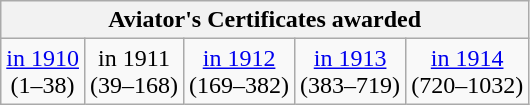<table class="wikitable">
<tr>
<th colspan=5>Aviator's Certificates awarded</th>
</tr>
<tr align="center">
<td align="center"><a href='#'>in 1910</a><br>(1–38)</td>
<td align="center">in 1911<br>(39–168)</td>
<td align="center"><a href='#'>in 1912</a><br>(169–382)</td>
<td align="center"><a href='#'>in 1913</a><br>(383–719)</td>
<td align="center"><a href='#'>in 1914</a><br>(720–1032)</td>
</tr>
</table>
